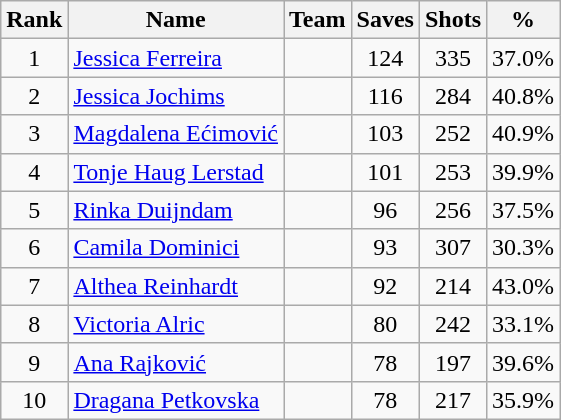<table class="wikitable" style="text-align: center;">
<tr>
<th>Rank</th>
<th>Name</th>
<th>Team</th>
<th>Saves</th>
<th>Shots</th>
<th>%</th>
</tr>
<tr>
<td>1</td>
<td align="left"><a href='#'>Jessica Ferreira</a></td>
<td align="left"></td>
<td>124</td>
<td>335</td>
<td>37.0%</td>
</tr>
<tr>
<td>2</td>
<td align="left"><a href='#'>Jessica Jochims</a></td>
<td align="left"></td>
<td>116</td>
<td>284</td>
<td>40.8%</td>
</tr>
<tr>
<td>3</td>
<td align="left"><a href='#'>Magdalena Ećimović</a></td>
<td align="left"></td>
<td>103</td>
<td>252</td>
<td>40.9%</td>
</tr>
<tr>
<td>4</td>
<td align="left"><a href='#'>Tonje Haug Lerstad</a></td>
<td align="left"></td>
<td>101</td>
<td>253</td>
<td>39.9%</td>
</tr>
<tr>
<td>5</td>
<td align="left"><a href='#'>Rinka Duijndam</a></td>
<td align="left"></td>
<td>96</td>
<td>256</td>
<td>37.5%</td>
</tr>
<tr>
<td>6</td>
<td align="left"><a href='#'>Camila Dominici</a></td>
<td align="left"></td>
<td>93</td>
<td>307</td>
<td>30.3%</td>
</tr>
<tr>
<td>7</td>
<td align="left"><a href='#'>Althea Reinhardt</a></td>
<td align="left"></td>
<td>92</td>
<td>214</td>
<td>43.0%</td>
</tr>
<tr>
<td>8</td>
<td align="left"><a href='#'>Victoria Alric</a></td>
<td align="left"></td>
<td>80</td>
<td>242</td>
<td>33.1%</td>
</tr>
<tr>
<td>9</td>
<td align="left"><a href='#'>Ana Rajković</a></td>
<td align="left"></td>
<td>78</td>
<td>197</td>
<td>39.6%</td>
</tr>
<tr>
<td>10</td>
<td align="left"><a href='#'>Dragana Petkovska</a></td>
<td align="left"></td>
<td>78</td>
<td>217</td>
<td>35.9%</td>
</tr>
</table>
